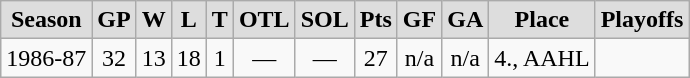<table class="wikitable">
<tr style="font-weight:bold; background-color:#dddddd;" align="center" |>
<td>Season</td>
<td>GP</td>
<td>W</td>
<td>L</td>
<td>T</td>
<td>OTL</td>
<td>SOL</td>
<td>Pts</td>
<td>GF</td>
<td>GA</td>
<td>Place</td>
<td>Playoffs</td>
</tr>
<tr align="center">
<td>1986-87</td>
<td>32</td>
<td>13</td>
<td>18</td>
<td>1</td>
<td>—</td>
<td>—</td>
<td>27</td>
<td>n/a</td>
<td>n/a</td>
<td align="left">4., AAHL</td>
<td></td>
</tr>
</table>
